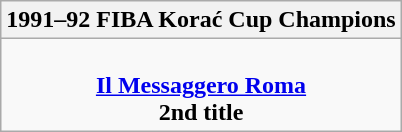<table class=wikitable style="text-align:center; margin:auto">
<tr>
<th>1991–92 FIBA Korać Cup Champions</th>
</tr>
<tr>
<td><br> <strong><a href='#'>Il Messaggero Roma</a></strong> <br> <strong>2nd title</strong></td>
</tr>
</table>
